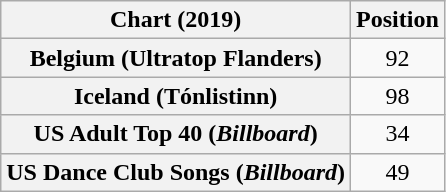<table class="wikitable sortable plainrowheaders" style="text-align:center">
<tr>
<th>Chart (2019)</th>
<th>Position</th>
</tr>
<tr>
<th scope="row">Belgium (Ultratop Flanders)</th>
<td>92</td>
</tr>
<tr>
<th scope="row">Iceland (Tónlistinn)</th>
<td>98</td>
</tr>
<tr>
<th scope="row">US Adult Top 40 (<em>Billboard</em>)</th>
<td>34</td>
</tr>
<tr>
<th scope="row">US Dance Club Songs (<em>Billboard</em>)</th>
<td>49</td>
</tr>
</table>
